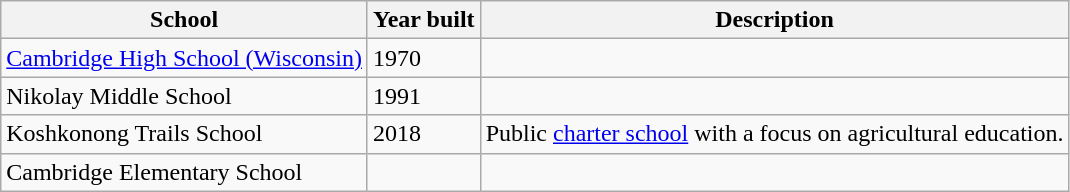<table class="wikitable">
<tr>
<th>School</th>
<th>Year built</th>
<th>Description</th>
</tr>
<tr>
<td><a href='#'>Cambridge High School (Wisconsin)</a></td>
<td>1970</td>
<td></td>
</tr>
<tr>
<td>Nikolay Middle School</td>
<td>1991</td>
<td></td>
</tr>
<tr>
<td>Koshkonong Trails School</td>
<td>2018</td>
<td>Public <a href='#'>charter school</a> with a focus on agricultural education.</td>
</tr>
<tr>
<td>Cambridge Elementary School</td>
<td></td>
<td></td>
</tr>
</table>
